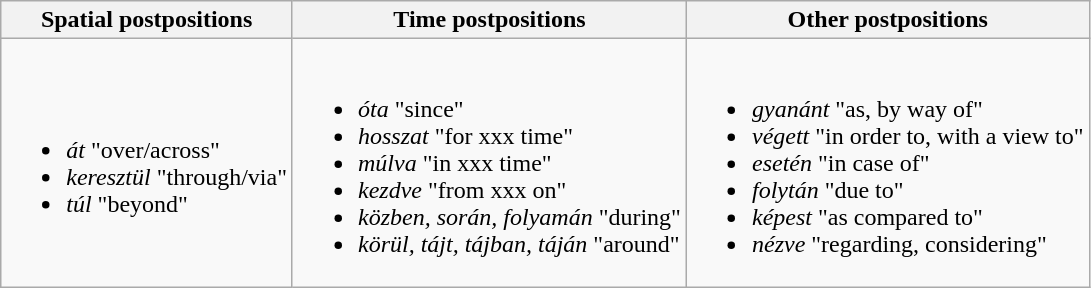<table class=wikitable align=center>
<tr>
<th>Spatial postpositions</th>
<th>Time postpositions</th>
<th>Other postpositions</th>
</tr>
<tr>
<td><br><ul><li><em>át</em> "over/across"</li><li><em>keresztül</em> "through/via"</li><li><em>túl</em> "beyond"</li></ul></td>
<td><br><ul><li><em>óta</em> "since"</li><li><em>hosszat</em> "for xxx time"</li><li><em>múlva</em> "in xxx time"</li><li><em>kezdve</em> "from xxx on"</li><li><em>közben, során, folyamán</em> "during"</li><li><em>körül, tájt, tájban, táján</em> "around"</li></ul></td>
<td><br><ul><li><em>gyanánt</em> "as, by way of"</li><li><em>végett</em> "in order to, with a view to"</li><li><em>esetén</em> "in case of"</li><li><em>folytán</em> "due to"</li><li><em>képest</em> "as compared to"</li><li><em>nézve</em> "regarding, considering"</li></ul></td>
</tr>
</table>
